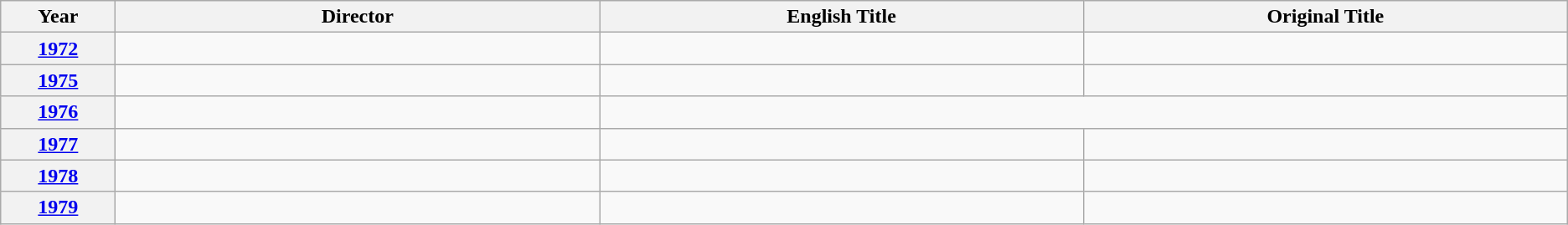<table class="wikitable unsortable">
<tr>
<th scope="col" style="width:2%;">Year</th>
<th scope="col" style="width:10%;">Director</th>
<th scope="col" style="width:10%;">English Title</th>
<th scope="col" style="width:10%;">Original Title</th>
</tr>
<tr>
<th style="text-align:center;"><a href='#'>1972</a></th>
<td> </td>
<td></td>
<td></td>
</tr>
<tr>
<th style="text-align:center;"><a href='#'>1975</a></th>
<td>  </td>
<td></td>
<td></td>
</tr>
<tr>
<th style="text-align:center;"><a href='#'>1976</a></th>
<td> </td>
<td colspan="2"></td>
</tr>
<tr>
<th style="text-align:center;"><a href='#'>1977</a></th>
<td> </td>
<td></td>
<td></td>
</tr>
<tr>
<th style="text-align:center;"><a href='#'>1978</a></th>
<td> </td>
<td></td>
<td></td>
</tr>
<tr>
<th style="text-align:center;"><a href='#'>1979</a></th>
<td> </td>
<td></td>
<td></td>
</tr>
</table>
